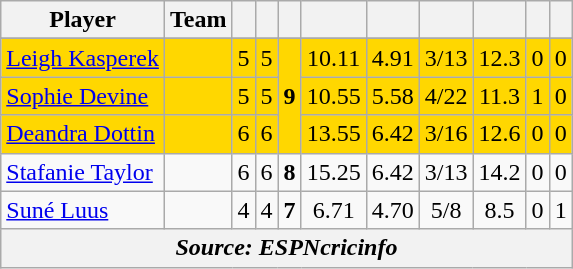<table class="wikitable sortable" style="text-align:center">
<tr>
<th class="unsortable">Player</th>
<th>Team</th>
<th></th>
<th></th>
<th></th>
<th></th>
<th></th>
<th></th>
<th></th>
<th></th>
<th></th>
</tr>
<tr>
</tr>
<tr style="background:gold">
<td style="text-align:left"><a href='#'>Leigh Kasperek</a></td>
<td style="text-align:left"></td>
<td>5</td>
<td>5</td>
<td rowspan="3"><strong>9</strong></td>
<td>10.11</td>
<td>4.91</td>
<td>3/13</td>
<td>12.3</td>
<td>0</td>
<td>0</td>
</tr>
<tr style="background:gold">
<td style="text-align:left"><a href='#'>Sophie Devine</a></td>
<td style="text-align:left"></td>
<td>5</td>
<td>5</td>
<td>10.55</td>
<td>5.58</td>
<td>4/22</td>
<td>11.3</td>
<td>1</td>
<td>0</td>
</tr>
<tr style="background:gold">
<td style="text-align:left"><a href='#'>Deandra Dottin</a></td>
<td style="text-align:left"></td>
<td>6</td>
<td>6</td>
<td>13.55</td>
<td>6.42</td>
<td>3/16</td>
<td>12.6</td>
<td>0</td>
<td>0</td>
</tr>
<tr>
<td style="text-align:left"><a href='#'>Stafanie Taylor</a></td>
<td style="text-align:left"></td>
<td>6</td>
<td>6</td>
<td><strong>8</strong></td>
<td>15.25</td>
<td>6.42</td>
<td>3/13</td>
<td>14.2</td>
<td>0</td>
<td>0</td>
</tr>
<tr>
<td style="text-align:left"><a href='#'>Suné Luus</a></td>
<td style="text-align:left"></td>
<td>4</td>
<td>4</td>
<td><strong>7</strong></td>
<td>6.71</td>
<td>4.70</td>
<td>5/8</td>
<td>8.5</td>
<td>0</td>
<td>1</td>
</tr>
<tr>
<th colspan=11><em>Source: ESPNcricinfo</em></th>
</tr>
</table>
